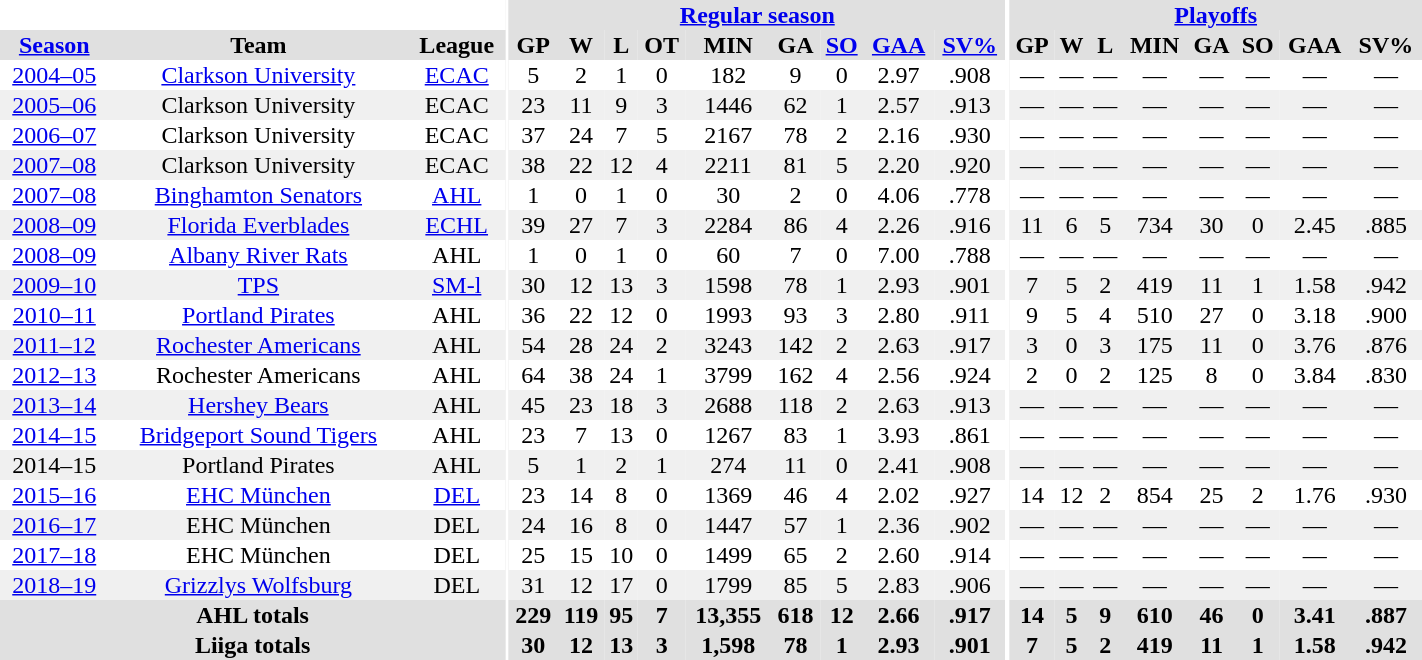<table border="0" cellpadding="1" cellspacing="0" style="text-align:center; width:75%">
<tr ALIGN="center" bgcolor="#e0e0e0">
<th align="center" colspan="3" bgcolor="#ffffff"></th>
<th align="center" rowspan="99" bgcolor="#ffffff"></th>
<th align="center" colspan="9" bgcolor="#e0e0e0"><a href='#'>Regular season</a></th>
<th align="center" rowspan="99" bgcolor="#ffffff"></th>
<th align="center" colspan="8" bgcolor="#e0e0e0"><a href='#'>Playoffs</a></th>
</tr>
<tr ALIGN="center" bgcolor="#e0e0e0">
<th><a href='#'>Season</a></th>
<th>Team</th>
<th>League</th>
<th>GP</th>
<th>W</th>
<th>L</th>
<th>OT</th>
<th>MIN</th>
<th>GA</th>
<th><a href='#'>SO</a></th>
<th><a href='#'>GAA</a></th>
<th><a href='#'>SV%</a></th>
<th>GP</th>
<th>W</th>
<th>L</th>
<th>MIN</th>
<th>GA</th>
<th>SO</th>
<th>GAA</th>
<th>SV%</th>
</tr>
<tr>
<td><a href='#'>2004–05</a></td>
<td><a href='#'>Clarkson University</a></td>
<td><a href='#'>ECAC</a></td>
<td>5</td>
<td>2</td>
<td>1</td>
<td>0</td>
<td>182</td>
<td>9</td>
<td>0</td>
<td>2.97</td>
<td>.908</td>
<td>—</td>
<td>—</td>
<td>—</td>
<td>—</td>
<td>—</td>
<td>—</td>
<td>—</td>
<td>—</td>
</tr>
<tr bgcolor="#f0f0f0">
<td><a href='#'>2005–06</a></td>
<td>Clarkson University</td>
<td>ECAC</td>
<td>23</td>
<td>11</td>
<td>9</td>
<td>3</td>
<td>1446</td>
<td>62</td>
<td>1</td>
<td>2.57</td>
<td>.913</td>
<td>—</td>
<td>—</td>
<td>—</td>
<td>—</td>
<td>—</td>
<td>—</td>
<td>—</td>
<td>—</td>
</tr>
<tr>
<td><a href='#'>2006–07</a></td>
<td>Clarkson University</td>
<td>ECAC</td>
<td>37</td>
<td>24</td>
<td>7</td>
<td>5</td>
<td>2167</td>
<td>78</td>
<td>2</td>
<td>2.16</td>
<td>.930</td>
<td>—</td>
<td>—</td>
<td>—</td>
<td>—</td>
<td>—</td>
<td>—</td>
<td>—</td>
<td>—</td>
</tr>
<tr bgcolor="#f0f0f0">
<td><a href='#'>2007–08</a></td>
<td>Clarkson University</td>
<td>ECAC</td>
<td>38</td>
<td>22</td>
<td>12</td>
<td>4</td>
<td>2211</td>
<td>81</td>
<td>5</td>
<td>2.20</td>
<td>.920</td>
<td>—</td>
<td>—</td>
<td>—</td>
<td>—</td>
<td>—</td>
<td>—</td>
<td>—</td>
<td>—</td>
</tr>
<tr>
<td><a href='#'>2007–08</a></td>
<td><a href='#'>Binghamton Senators</a></td>
<td><a href='#'>AHL</a></td>
<td>1</td>
<td>0</td>
<td>1</td>
<td>0</td>
<td>30</td>
<td>2</td>
<td>0</td>
<td>4.06</td>
<td>.778</td>
<td>—</td>
<td>—</td>
<td>—</td>
<td>—</td>
<td>—</td>
<td>—</td>
<td>—</td>
<td>—</td>
</tr>
<tr bgcolor="#f0f0f0">
<td><a href='#'>2008–09</a></td>
<td><a href='#'>Florida Everblades</a></td>
<td><a href='#'>ECHL</a></td>
<td>39</td>
<td>27</td>
<td>7</td>
<td>3</td>
<td>2284</td>
<td>86</td>
<td>4</td>
<td>2.26</td>
<td>.916</td>
<td>11</td>
<td>6</td>
<td>5</td>
<td>734</td>
<td>30</td>
<td>0</td>
<td>2.45</td>
<td>.885</td>
</tr>
<tr>
<td><a href='#'>2008–09</a></td>
<td><a href='#'>Albany River Rats</a></td>
<td>AHL</td>
<td>1</td>
<td>0</td>
<td>1</td>
<td>0</td>
<td>60</td>
<td>7</td>
<td>0</td>
<td>7.00</td>
<td>.788</td>
<td>—</td>
<td>—</td>
<td>—</td>
<td>—</td>
<td>—</td>
<td>—</td>
<td>—</td>
<td>—</td>
</tr>
<tr bgcolor="#f0f0f0">
<td><a href='#'>2009–10</a></td>
<td><a href='#'>TPS</a></td>
<td><a href='#'>SM-l</a></td>
<td>30</td>
<td>12</td>
<td>13</td>
<td>3</td>
<td>1598</td>
<td>78</td>
<td>1</td>
<td>2.93</td>
<td>.901</td>
<td>7</td>
<td>5</td>
<td>2</td>
<td>419</td>
<td>11</td>
<td>1</td>
<td>1.58</td>
<td>.942</td>
</tr>
<tr>
<td><a href='#'>2010–11</a></td>
<td><a href='#'>Portland Pirates</a></td>
<td>AHL</td>
<td>36</td>
<td>22</td>
<td>12</td>
<td>0</td>
<td>1993</td>
<td>93</td>
<td>3</td>
<td>2.80</td>
<td>.911</td>
<td>9</td>
<td>5</td>
<td>4</td>
<td>510</td>
<td>27</td>
<td>0</td>
<td>3.18</td>
<td>.900</td>
</tr>
<tr bgcolor="#f0f0f0">
<td><a href='#'>2011–12</a></td>
<td><a href='#'>Rochester Americans</a></td>
<td>AHL</td>
<td>54</td>
<td>28</td>
<td>24</td>
<td>2</td>
<td>3243</td>
<td>142</td>
<td>2</td>
<td>2.63</td>
<td>.917</td>
<td>3</td>
<td>0</td>
<td>3</td>
<td>175</td>
<td>11</td>
<td>0</td>
<td>3.76</td>
<td>.876</td>
</tr>
<tr>
<td><a href='#'>2012–13</a></td>
<td>Rochester Americans</td>
<td>AHL</td>
<td>64</td>
<td>38</td>
<td>24</td>
<td>1</td>
<td>3799</td>
<td>162</td>
<td>4</td>
<td>2.56</td>
<td>.924</td>
<td>2</td>
<td>0</td>
<td>2</td>
<td>125</td>
<td>8</td>
<td>0</td>
<td>3.84</td>
<td>.830</td>
</tr>
<tr bgcolor="#f0f0f0">
<td><a href='#'>2013–14</a></td>
<td><a href='#'>Hershey Bears</a></td>
<td>AHL</td>
<td>45</td>
<td>23</td>
<td>18</td>
<td>3</td>
<td>2688</td>
<td>118</td>
<td>2</td>
<td>2.63</td>
<td>.913</td>
<td>—</td>
<td>—</td>
<td>—</td>
<td>—</td>
<td>—</td>
<td>—</td>
<td>—</td>
<td>—</td>
</tr>
<tr>
<td><a href='#'>2014–15</a></td>
<td><a href='#'>Bridgeport Sound Tigers</a></td>
<td>AHL</td>
<td>23</td>
<td>7</td>
<td>13</td>
<td>0</td>
<td>1267</td>
<td>83</td>
<td>1</td>
<td>3.93</td>
<td>.861</td>
<td>—</td>
<td>—</td>
<td>—</td>
<td>—</td>
<td>—</td>
<td>—</td>
<td>—</td>
<td>—</td>
</tr>
<tr bgcolor="#f0f0f0">
<td>2014–15</td>
<td>Portland Pirates</td>
<td>AHL</td>
<td>5</td>
<td>1</td>
<td>2</td>
<td>1</td>
<td>274</td>
<td>11</td>
<td>0</td>
<td>2.41</td>
<td>.908</td>
<td>—</td>
<td>—</td>
<td>—</td>
<td>—</td>
<td>—</td>
<td>—</td>
<td>—</td>
<td>—</td>
</tr>
<tr>
<td><a href='#'>2015–16</a></td>
<td><a href='#'>EHC München</a></td>
<td><a href='#'>DEL</a></td>
<td>23</td>
<td>14</td>
<td>8</td>
<td>0</td>
<td>1369</td>
<td>46</td>
<td>4</td>
<td>2.02</td>
<td>.927</td>
<td>14</td>
<td>12</td>
<td>2</td>
<td>854</td>
<td>25</td>
<td>2</td>
<td>1.76</td>
<td>.930</td>
</tr>
<tr bgcolor="#f0f0f0">
<td><a href='#'>2016–17</a></td>
<td>EHC München</td>
<td>DEL</td>
<td>24</td>
<td>16</td>
<td>8</td>
<td>0</td>
<td>1447</td>
<td>57</td>
<td>1</td>
<td>2.36</td>
<td>.902</td>
<td>—</td>
<td>—</td>
<td>—</td>
<td>—</td>
<td>—</td>
<td>—</td>
<td>—</td>
<td>—</td>
</tr>
<tr>
<td><a href='#'>2017–18</a></td>
<td>EHC München</td>
<td>DEL</td>
<td>25</td>
<td>15</td>
<td>10</td>
<td>0</td>
<td>1499</td>
<td>65</td>
<td>2</td>
<td>2.60</td>
<td>.914</td>
<td>—</td>
<td>—</td>
<td>—</td>
<td>—</td>
<td>—</td>
<td>—</td>
<td>—</td>
<td>—</td>
</tr>
<tr bgcolor="#f0f0f0">
<td><a href='#'>2018–19</a></td>
<td><a href='#'>Grizzlys Wolfsburg</a></td>
<td>DEL</td>
<td>31</td>
<td>12</td>
<td>17</td>
<td>0</td>
<td>1799</td>
<td>85</td>
<td>5</td>
<td>2.83</td>
<td>.906</td>
<td>—</td>
<td>—</td>
<td>—</td>
<td>—</td>
<td>—</td>
<td>—</td>
<td>—</td>
<td>—</td>
</tr>
<tr ALIGN="center" bgcolor="#e0e0e0">
<th colspan=3 align=center>AHL totals</th>
<th>229</th>
<th>119</th>
<th>95</th>
<th>7</th>
<th>13,355</th>
<th>618</th>
<th>12</th>
<th>2.66</th>
<th>.917</th>
<th>14</th>
<th>5</th>
<th>9</th>
<th>610</th>
<th>46</th>
<th>0</th>
<th>3.41</th>
<th>.887</th>
</tr>
<tr ALIGN="center" bgcolor="#e0e0e0">
<th colspan=3 align=center>Liiga totals</th>
<th>30</th>
<th>12</th>
<th>13</th>
<th>3</th>
<th>1,598</th>
<th>78</th>
<th>1</th>
<th>2.93</th>
<th>.901</th>
<th>7</th>
<th>5</th>
<th>2</th>
<th>419</th>
<th>11</th>
<th>1</th>
<th>1.58</th>
<th>.942</th>
</tr>
</table>
